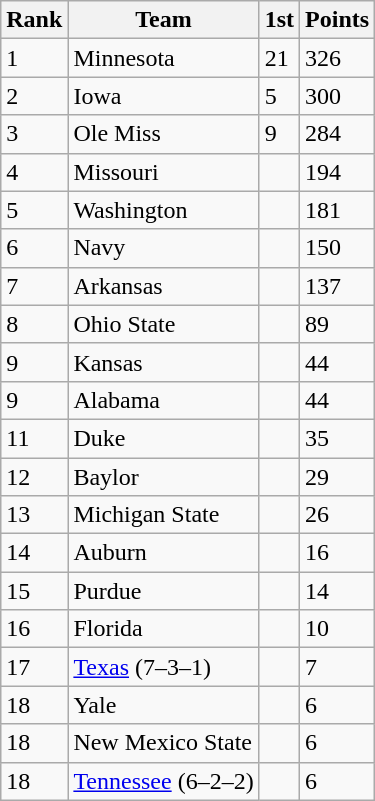<table class="wikitable">
<tr>
<th>Rank</th>
<th>Team</th>
<th>1st</th>
<th>Points</th>
</tr>
<tr>
<td>1</td>
<td>Minnesota</td>
<td>21</td>
<td>326</td>
</tr>
<tr>
<td>2</td>
<td>Iowa</td>
<td>5</td>
<td>300</td>
</tr>
<tr>
<td>3</td>
<td>Ole Miss</td>
<td>9</td>
<td>284</td>
</tr>
<tr>
<td>4</td>
<td>Missouri</td>
<td></td>
<td>194</td>
</tr>
<tr>
<td>5</td>
<td>Washington</td>
<td></td>
<td>181</td>
</tr>
<tr>
<td>6</td>
<td>Navy</td>
<td></td>
<td>150</td>
</tr>
<tr>
<td>7</td>
<td>Arkansas</td>
<td></td>
<td>137</td>
</tr>
<tr>
<td>8</td>
<td>Ohio State</td>
<td></td>
<td>89</td>
</tr>
<tr>
<td>9</td>
<td>Kansas</td>
<td></td>
<td>44</td>
</tr>
<tr>
<td>9</td>
<td>Alabama</td>
<td></td>
<td>44</td>
</tr>
<tr>
<td>11</td>
<td>Duke</td>
<td></td>
<td>35</td>
</tr>
<tr>
<td>12</td>
<td>Baylor</td>
<td></td>
<td>29</td>
</tr>
<tr>
<td>13</td>
<td>Michigan State</td>
<td></td>
<td>26</td>
</tr>
<tr>
<td>14</td>
<td>Auburn</td>
<td></td>
<td>16</td>
</tr>
<tr>
<td>15</td>
<td>Purdue</td>
<td></td>
<td>14</td>
</tr>
<tr>
<td>16</td>
<td>Florida</td>
<td></td>
<td>10</td>
</tr>
<tr>
<td>17</td>
<td><a href='#'>Texas</a> (7–3–1)</td>
<td></td>
<td>7</td>
</tr>
<tr>
<td>18</td>
<td>Yale</td>
<td></td>
<td>6</td>
</tr>
<tr>
<td>18</td>
<td>New Mexico State</td>
<td></td>
<td>6</td>
</tr>
<tr>
<td>18</td>
<td><a href='#'>Tennessee</a> (6–2–2)</td>
<td></td>
<td>6</td>
</tr>
</table>
